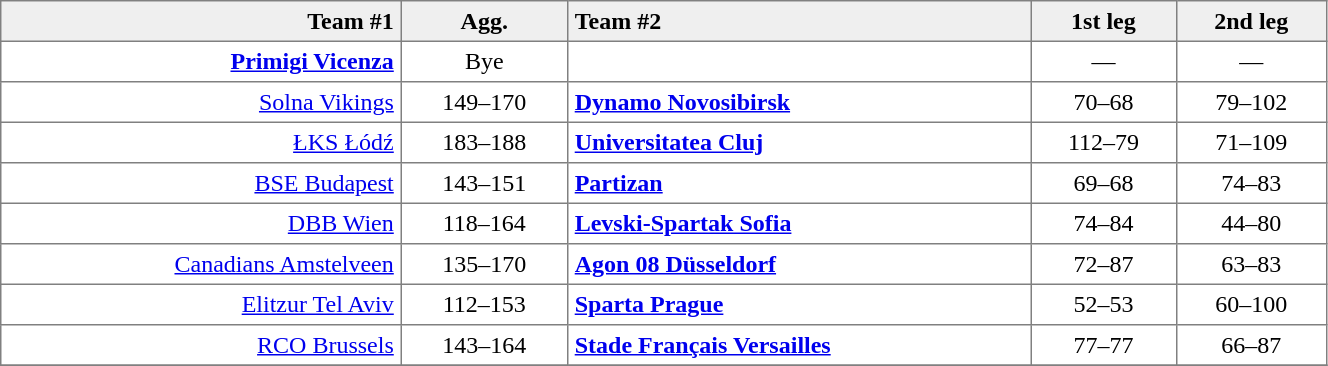<table border=1 cellspacing=0 cellpadding=4 style="border-collapse: collapse;" width=70%>
<tr bgcolor="efefef">
<th align=right>Team #1</th>
<th>Agg.</th>
<th align=left>Team #2</th>
<th>1st leg</th>
<th>2nd leg</th>
</tr>
<tr>
<td align=right><strong><a href='#'>Primigi Vicenza</a></strong> </td>
<td align=center>Bye</td>
<td></td>
<td align=center>—</td>
<td align=center>—</td>
</tr>
<tr>
<td align=right><a href='#'>Solna Vikings</a> </td>
<td align=center>149–170</td>
<td> <strong><a href='#'>Dynamo Novosibirsk</a></strong></td>
<td align=center>70–68</td>
<td align=center>79–102</td>
</tr>
<tr>
<td align=right><a href='#'>ŁKS Łódź</a> </td>
<td align=center>183–188</td>
<td> <strong><a href='#'>Universitatea Cluj</a></strong></td>
<td align=center>112–79</td>
<td align=center>71–109</td>
</tr>
<tr>
<td align=right><a href='#'>BSE Budapest</a> </td>
<td align=center>143–151</td>
<td> <strong><a href='#'>Partizan</a></strong></td>
<td align=center>69–68</td>
<td align=center>74–83</td>
</tr>
<tr>
<td align=right><a href='#'>DBB Wien</a> </td>
<td align=center>118–164</td>
<td> <strong><a href='#'>Levski-Spartak Sofia</a></strong></td>
<td align=center>74–84</td>
<td align=center>44–80</td>
</tr>
<tr>
<td align=right><a href='#'>Canadians Amstelveen</a> </td>
<td align=center>135–170</td>
<td> <strong><a href='#'>Agon 08 Düsseldorf</a></strong></td>
<td align=center>72–87</td>
<td align=center>63–83</td>
</tr>
<tr>
<td align=right><a href='#'>Elitzur Tel Aviv</a> </td>
<td align=center>112–153</td>
<td> <strong><a href='#'>Sparta Prague</a></strong></td>
<td align=center>52–53</td>
<td align=center>60–100</td>
</tr>
<tr>
<td align=right><a href='#'>RCO Brussels</a> </td>
<td align=center>143–164</td>
<td> <strong><a href='#'>Stade Français Versailles</a></strong></td>
<td align=center>77–77</td>
<td align=center>66–87</td>
</tr>
<tr>
</tr>
</table>
